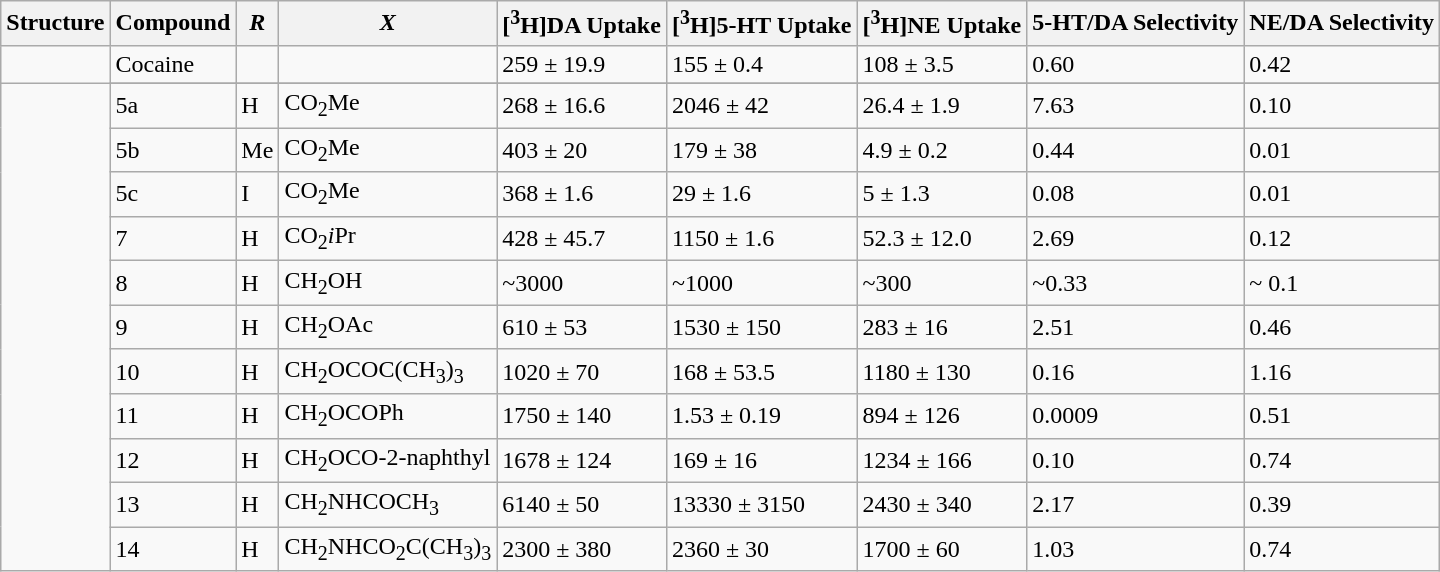<table class="wikitable sortable">
<tr>
<th>Structure</th>
<th>Compound</th>
<th><em>R</em></th>
<th><em>X</em></th>
<th>[<sup>3</sup>H]DA Uptake</th>
<th>[<sup>3</sup>H]5-HT Uptake</th>
<th>[<sup>3</sup>H]NE Uptake</th>
<th>5-HT/DA Selectivity</th>
<th>NE/DA Selectivity</th>
</tr>
<tr>
<td></td>
<td>Cocaine</td>
<td></td>
<td></td>
<td>259 ± 19.9</td>
<td>155 ± 0.4</td>
<td>108 ± 3.5</td>
<td>0.60</td>
<td>0.42</td>
</tr>
<tr>
<td rowspan=12></td>
</tr>
<tr>
<td>5a</td>
<td>H</td>
<td>CO<sub>2</sub>Me</td>
<td>268 ± 16.6</td>
<td>2046 ± 42</td>
<td>26.4 ± 1.9</td>
<td>7.63</td>
<td>0.10</td>
</tr>
<tr>
<td>5b</td>
<td>Me</td>
<td>CO<sub>2</sub>Me</td>
<td>403 ± 20</td>
<td>179 ± 38</td>
<td>4.9 ± 0.2</td>
<td>0.44</td>
<td>0.01</td>
</tr>
<tr>
<td>5c</td>
<td>I</td>
<td>CO<sub>2</sub>Me</td>
<td>368 ± 1.6</td>
<td>29 ± 1.6</td>
<td>5 ± 1.3</td>
<td>0.08</td>
<td>0.01</td>
</tr>
<tr>
<td>7</td>
<td>H</td>
<td>CO<sub>2</sub><em>i</em>Pr</td>
<td>428 ± 45.7</td>
<td>1150 ± 1.6</td>
<td>52.3 ± 12.0</td>
<td>2.69</td>
<td>0.12</td>
</tr>
<tr>
<td>8</td>
<td>H</td>
<td>CH<sub>2</sub>OH</td>
<td>~3000</td>
<td>~1000</td>
<td>~300</td>
<td>~0.33</td>
<td>~ 0.1</td>
</tr>
<tr>
<td>9</td>
<td>H</td>
<td>CH<sub>2</sub>OAc</td>
<td>610 ± 53</td>
<td>1530 ± 150</td>
<td>283 ± 16</td>
<td>2.51</td>
<td>0.46</td>
</tr>
<tr>
<td>10</td>
<td>H</td>
<td>CH<sub>2</sub>OCOC(CH<sub>3</sub>)<sub>3</sub></td>
<td>1020 ± 70</td>
<td>168 ± 53.5</td>
<td>1180 ± 130</td>
<td>0.16</td>
<td>1.16</td>
</tr>
<tr>
<td>11</td>
<td>H</td>
<td>CH<sub>2</sub>OCOPh</td>
<td>1750 ± 140</td>
<td>1.53 ± 0.19</td>
<td>894 ± 126</td>
<td>0.0009</td>
<td>0.51</td>
</tr>
<tr>
<td>12</td>
<td>H</td>
<td>CH<sub>2</sub>OCO-2-naphthyl</td>
<td>1678 ± 124</td>
<td>169 ± 16</td>
<td>1234 ± 166</td>
<td>0.10</td>
<td>0.74</td>
</tr>
<tr>
<td>13</td>
<td>H</td>
<td>CH<sub>2</sub>NHCOCH<sub>3</sub></td>
<td>6140 ± 50</td>
<td>13330 ± 3150</td>
<td>2430 ± 340</td>
<td>2.17</td>
<td>0.39</td>
</tr>
<tr>
<td>14</td>
<td>H</td>
<td>CH<sub>2</sub>NHCO<sub>2</sub>C(CH<sub>3</sub>)<sub>3</sub></td>
<td>2300 ± 380</td>
<td>2360 ± 30</td>
<td>1700 ± 60</td>
<td>1.03</td>
<td>0.74</td>
</tr>
</table>
